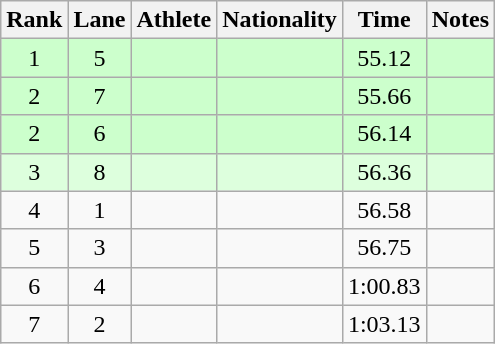<table class="wikitable sortable" style="text-align:center">
<tr>
<th>Rank</th>
<th>Lane</th>
<th>Athlete</th>
<th>Nationality</th>
<th>Time</th>
<th class=unsortable>Notes</th>
</tr>
<tr bgcolor=ccffcc>
<td>1</td>
<td>5</td>
<td align=left></td>
<td align=left></td>
<td>55.12</td>
<td></td>
</tr>
<tr bgcolor=ccffcc>
<td>2</td>
<td>7</td>
<td align=left></td>
<td align=left></td>
<td>55.66</td>
<td></td>
</tr>
<tr bgcolor=ccffcc>
<td>2</td>
<td>6</td>
<td align=left></td>
<td align=left></td>
<td>56.14</td>
<td></td>
</tr>
<tr bgcolor=ddffdd>
<td>3</td>
<td>8</td>
<td align=left></td>
<td align=left></td>
<td>56.36</td>
<td></td>
</tr>
<tr>
<td>4</td>
<td>1</td>
<td align=left></td>
<td align=left></td>
<td>56.58</td>
<td></td>
</tr>
<tr>
<td>5</td>
<td>3</td>
<td align=left></td>
<td align=left></td>
<td>56.75</td>
<td></td>
</tr>
<tr>
<td>6</td>
<td>4</td>
<td align=left></td>
<td align=left></td>
<td>1:00.83</td>
<td></td>
</tr>
<tr>
<td>7</td>
<td>2</td>
<td align=left></td>
<td align=left></td>
<td>1:03.13</td>
<td></td>
</tr>
</table>
